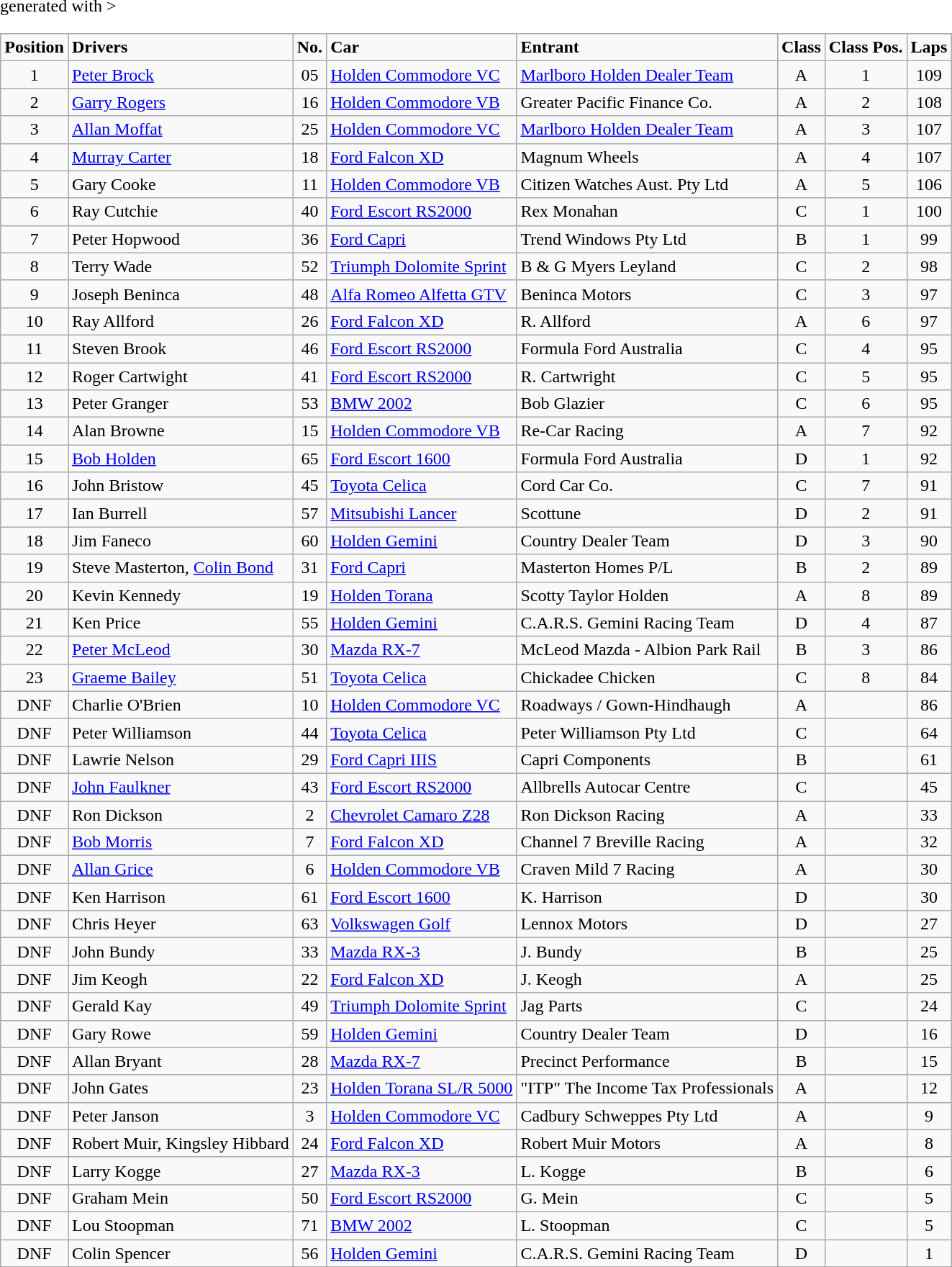<table class="wikitable" <hiddentext>generated with >
<tr style="font-weight:bold">
<td align="center">Position </td>
<td>Drivers </td>
<td align="center">No.</td>
<td>Car </td>
<td>Entrant </td>
<td align="center">Class </td>
<td align="center">Class Pos.</td>
<td align="center">Laps </td>
</tr>
<tr>
<td align="center">1</td>
<td><a href='#'>Peter Brock</a></td>
<td align="center">05</td>
<td><a href='#'>Holden Commodore VC</a></td>
<td><a href='#'>Marlboro Holden Dealer Team</a></td>
<td align="center">A</td>
<td align="center">1</td>
<td align="center">109</td>
</tr>
<tr>
<td align="center">2</td>
<td><a href='#'>Garry Rogers</a></td>
<td align="center">16</td>
<td><a href='#'>Holden Commodore VB</a></td>
<td>Greater Pacific Finance Co.</td>
<td align="center">A</td>
<td align="center">2</td>
<td align="center">108</td>
</tr>
<tr>
<td align="center">3</td>
<td><a href='#'>Allan Moffat</a></td>
<td align="center">25</td>
<td><a href='#'>Holden Commodore VC</a></td>
<td><a href='#'>Marlboro Holden Dealer Team</a></td>
<td align="center">A</td>
<td align="center">3</td>
<td align="center">107</td>
</tr>
<tr>
<td align="center">4</td>
<td><a href='#'>Murray Carter</a></td>
<td align="center">18</td>
<td><a href='#'>Ford Falcon XD</a></td>
<td>Magnum Wheels</td>
<td align="center">A</td>
<td align="center">4</td>
<td align="center">107</td>
</tr>
<tr>
<td align="center">5</td>
<td>Gary Cooke</td>
<td align="center">11</td>
<td><a href='#'>Holden Commodore VB</a></td>
<td>Citizen Watches Aust. Pty Ltd</td>
<td align="center">A</td>
<td align="center">5</td>
<td align="center">106</td>
</tr>
<tr>
<td align="center">6</td>
<td>Ray Cutchie</td>
<td align="center">40</td>
<td><a href='#'>Ford Escort RS2000</a></td>
<td>Rex Monahan</td>
<td align="center">C</td>
<td align="center">1</td>
<td align="center">100</td>
</tr>
<tr>
<td align="center">7</td>
<td>Peter Hopwood</td>
<td align="center">36</td>
<td><a href='#'>Ford Capri</a></td>
<td>Trend Windows Pty Ltd</td>
<td align="center">B</td>
<td align="center">1</td>
<td align="center">99</td>
</tr>
<tr>
<td align="center">8</td>
<td>Terry Wade</td>
<td align="center">52</td>
<td><a href='#'>Triumph Dolomite Sprint</a></td>
<td>B & G Myers Leyland</td>
<td align="center">C</td>
<td align="center">2</td>
<td align="center">98</td>
</tr>
<tr>
<td align="center">9</td>
<td>Joseph Beninca</td>
<td align="center">48</td>
<td><a href='#'>Alfa Romeo Alfetta GTV</a></td>
<td>Beninca Motors</td>
<td align="center">C</td>
<td align="center">3</td>
<td align="center">97</td>
</tr>
<tr>
<td align="center">10</td>
<td>Ray Allford</td>
<td align="center">26</td>
<td><a href='#'>Ford Falcon XD</a></td>
<td>R. Allford</td>
<td align="center">A</td>
<td align="center">6</td>
<td align="center">97</td>
</tr>
<tr>
<td align="center">11</td>
<td>Steven Brook</td>
<td align="center">46</td>
<td><a href='#'>Ford Escort RS2000</a></td>
<td>Formula Ford Australia</td>
<td align="center">C</td>
<td align="center">4</td>
<td align="center">95</td>
</tr>
<tr>
<td align="center">12</td>
<td>Roger Cartwight</td>
<td align="center">41</td>
<td><a href='#'>Ford Escort RS2000</a></td>
<td>R. Cartwright</td>
<td align="center">C</td>
<td align="center">5</td>
<td align="center">95</td>
</tr>
<tr>
<td align="center">13</td>
<td>Peter Granger</td>
<td align="center">53</td>
<td><a href='#'>BMW 2002</a></td>
<td>Bob Glazier</td>
<td align="center">C</td>
<td align="center">6</td>
<td align="center">95</td>
</tr>
<tr>
<td align="center">14</td>
<td>Alan Browne </td>
<td align="center">15</td>
<td><a href='#'>Holden Commodore VB</a></td>
<td>Re-Car Racing</td>
<td align="center">A</td>
<td align="center">7</td>
<td align="center">92</td>
</tr>
<tr>
<td align="center">15</td>
<td><a href='#'>Bob Holden</a></td>
<td align="center">65</td>
<td><a href='#'>Ford Escort 1600</a></td>
<td>Formula Ford Australia</td>
<td align="center">D</td>
<td align="center">1</td>
<td align="center">92</td>
</tr>
<tr>
<td align="center">16</td>
<td>John Bristow</td>
<td align="center">45</td>
<td><a href='#'>Toyota Celica</a></td>
<td>Cord Car Co.</td>
<td align="center">C</td>
<td align="center">7</td>
<td align="center">91</td>
</tr>
<tr>
<td align="center">17</td>
<td>Ian Burrell</td>
<td align="center">57</td>
<td><a href='#'>Mitsubishi Lancer</a></td>
<td>Scottune</td>
<td align="center">D</td>
<td align="center">2</td>
<td align="center">91</td>
</tr>
<tr>
<td align="center">18</td>
<td>Jim Faneco</td>
<td align="center">60</td>
<td><a href='#'>Holden Gemini</a></td>
<td>Country Dealer Team</td>
<td align="center">D</td>
<td align="center">3</td>
<td align="center">90</td>
</tr>
<tr>
<td align="center">19</td>
<td>Steve Masterton, <a href='#'>Colin Bond</a></td>
<td align="center">31</td>
<td><a href='#'>Ford Capri</a></td>
<td>Masterton Homes P/L</td>
<td align="center">B</td>
<td align="center">2</td>
<td align="center">89</td>
</tr>
<tr>
<td align="center">20</td>
<td>Kevin Kennedy</td>
<td align="center">19</td>
<td><a href='#'>Holden Torana</a></td>
<td>Scotty Taylor Holden</td>
<td align="center">A</td>
<td align="center">8</td>
<td align="center">89</td>
</tr>
<tr>
<td align="center">21</td>
<td>Ken Price</td>
<td align="center">55</td>
<td><a href='#'>Holden Gemini</a></td>
<td>C.A.R.S. Gemini Racing Team</td>
<td align="center">D</td>
<td align="center">4</td>
<td align="center">87</td>
</tr>
<tr>
<td align="center">22</td>
<td><a href='#'>Peter McLeod</a></td>
<td align="center">30</td>
<td><a href='#'>Mazda RX-7</a></td>
<td>McLeod Mazda - Albion Park Rail</td>
<td align="center">B</td>
<td align="center">3</td>
<td align="center">86</td>
</tr>
<tr>
<td align="center">23</td>
<td><a href='#'>Graeme Bailey</a></td>
<td align="center">51</td>
<td><a href='#'>Toyota Celica</a></td>
<td>Chickadee Chicken</td>
<td align="center">C</td>
<td align="center">8</td>
<td align="center">84</td>
</tr>
<tr>
<td align="center">DNF</td>
<td>Charlie O'Brien</td>
<td align="center">10</td>
<td><a href='#'>Holden Commodore VC</a></td>
<td>Roadways / Gown-Hindhaugh</td>
<td align="center">A</td>
<td align="center"> </td>
<td align="center">86</td>
</tr>
<tr>
<td align="center">DNF</td>
<td>Peter Williamson</td>
<td align="center">44</td>
<td><a href='#'>Toyota Celica</a></td>
<td>Peter Williamson Pty Ltd</td>
<td align="center">C</td>
<td align="center"> </td>
<td align="center">64</td>
</tr>
<tr>
<td align="center">DNF</td>
<td>Lawrie Nelson</td>
<td align="center">29</td>
<td><a href='#'>Ford Capri IIIS</a></td>
<td>Capri Components</td>
<td align="center">B</td>
<td align="center"> </td>
<td align="center">61</td>
</tr>
<tr>
<td align="center">DNF</td>
<td><a href='#'>John Faulkner</a></td>
<td align="center">43</td>
<td><a href='#'>Ford Escort RS2000</a></td>
<td>Allbrells Autocar Centre</td>
<td align="center">C</td>
<td align="center"> </td>
<td align="center">45</td>
</tr>
<tr>
<td align="center">DNF</td>
<td>Ron Dickson</td>
<td align="center">2</td>
<td><a href='#'>Chevrolet Camaro Z28</a></td>
<td>Ron Dickson Racing</td>
<td align="center">A</td>
<td align="center"> </td>
<td align="center">33</td>
</tr>
<tr>
<td align="center">DNF</td>
<td><a href='#'>Bob Morris</a></td>
<td align="center">7</td>
<td><a href='#'>Ford Falcon XD</a></td>
<td>Channel 7 Breville Racing</td>
<td align="center">A</td>
<td align="center"> </td>
<td align="center">32</td>
</tr>
<tr>
<td align="center">DNF</td>
<td><a href='#'>Allan Grice</a></td>
<td align="center">6</td>
<td><a href='#'>Holden Commodore VB</a></td>
<td>Craven Mild 7 Racing</td>
<td align="center">A</td>
<td align="center"> </td>
<td align="center">30</td>
</tr>
<tr>
<td align="center">DNF</td>
<td>Ken Harrison</td>
<td align="center">61</td>
<td><a href='#'>Ford Escort 1600</a></td>
<td>K. Harrison</td>
<td align="center">D</td>
<td align="center"> </td>
<td align="center">30</td>
</tr>
<tr>
<td align="center">DNF</td>
<td>Chris Heyer</td>
<td align="center">63</td>
<td><a href='#'>Volkswagen Golf</a></td>
<td>Lennox Motors</td>
<td align="center">D</td>
<td align="center"> </td>
<td align="center">27</td>
</tr>
<tr>
<td align="center">DNF</td>
<td>John Bundy</td>
<td align="center">33</td>
<td><a href='#'>Mazda RX-3</a></td>
<td>J. Bundy</td>
<td align="center">B</td>
<td align="center"> </td>
<td align="center">25</td>
</tr>
<tr>
<td align="center">DNF</td>
<td>Jim Keogh</td>
<td align="center">22</td>
<td><a href='#'>Ford Falcon XD</a></td>
<td>J. Keogh</td>
<td align="center">A</td>
<td align="center"> </td>
<td align="center">25</td>
</tr>
<tr>
<td align="center">DNF</td>
<td>Gerald Kay</td>
<td align="center">49</td>
<td><a href='#'>Triumph Dolomite Sprint</a></td>
<td>Jag Parts</td>
<td align="center">C</td>
<td align="center"> </td>
<td align="center">24</td>
</tr>
<tr>
<td align="center">DNF</td>
<td>Gary Rowe</td>
<td align="center">59</td>
<td><a href='#'>Holden Gemini</a></td>
<td>Country Dealer Team</td>
<td align="center">D</td>
<td align="center"> </td>
<td align="center">16</td>
</tr>
<tr>
<td align="center">DNF</td>
<td>Allan Bryant</td>
<td align="center">28</td>
<td><a href='#'>Mazda RX-7</a></td>
<td>Precinct Performance</td>
<td align="center">B</td>
<td align="center"> </td>
<td align="center">15</td>
</tr>
<tr>
<td align="center">DNF</td>
<td>John Gates</td>
<td align="center">23</td>
<td><a href='#'>Holden Torana SL/R 5000</a>  </td>
<td>"ITP" The Income Tax Professionals</td>
<td align="center">A</td>
<td align="center"> </td>
<td align="center">12</td>
</tr>
<tr>
<td align="center">DNF</td>
<td>Peter Janson</td>
<td align="center">3</td>
<td><a href='#'>Holden Commodore VC</a></td>
<td>Cadbury Schweppes Pty Ltd</td>
<td align="center">A</td>
<td align="center"> </td>
<td align="center">9</td>
</tr>
<tr>
<td align="center">DNF</td>
<td>Robert Muir, Kingsley Hibbard </td>
<td align="center">24</td>
<td><a href='#'>Ford Falcon XD</a></td>
<td>Robert Muir Motors</td>
<td align="center">A</td>
<td align="center"> </td>
<td align="center">8</td>
</tr>
<tr>
<td align="center">DNF</td>
<td>Larry Kogge</td>
<td align="center">27</td>
<td><a href='#'>Mazda RX-3</a></td>
<td>L. Kogge</td>
<td align="center">B</td>
<td align="center"> </td>
<td align="center">6</td>
</tr>
<tr>
<td align="center">DNF</td>
<td>Graham Mein</td>
<td align="center">50</td>
<td><a href='#'>Ford Escort RS2000</a></td>
<td>G. Mein</td>
<td align="center">C</td>
<td align="center"> </td>
<td align="center">5</td>
</tr>
<tr>
<td align="center">DNF</td>
<td>Lou Stoopman</td>
<td align="center">71</td>
<td><a href='#'>BMW 2002</a></td>
<td>L. Stoopman</td>
<td align="center">C</td>
<td align="center"> </td>
<td align="center">5</td>
</tr>
<tr>
<td align="center">DNF</td>
<td>Colin Spencer</td>
<td align="center">56</td>
<td><a href='#'>Holden Gemini</a></td>
<td>C.A.R.S. Gemini Racing Team</td>
<td align="center">D</td>
<td align="center"> </td>
<td align="center">1</td>
</tr>
</table>
